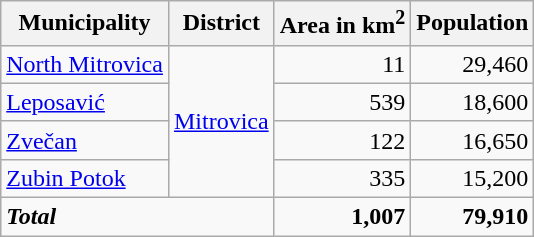<table class="wikitable sortable">
<tr>
<th>Municipality</th>
<th>District</th>
<th>Area in km<sup>2</sup></th>
<th>Population</th>
</tr>
<tr>
<td style="text-align:left;"><a href='#'>North Mitrovica</a></td>
<td style="text-align:left;" rowspan=4><a href='#'>Mitrovica</a></td>
<td style="text-align:right;">11</td>
<td style="text-align:right;">29,460</td>
</tr>
<tr>
<td style="text-align:left;"><a href='#'>Leposavić</a></td>
<td style="text-align:right;">539</td>
<td style="text-align:right;">18,600</td>
</tr>
<tr>
<td style="text-align:left;"><a href='#'>Zvečan</a></td>
<td style="text-align:right;">122</td>
<td style="text-align:right;">16,650</td>
</tr>
<tr>
<td style="text-align:left;"><a href='#'>Zubin Potok</a></td>
<td style="text-align:right;">335</td>
<td style="text-align:right;">15,200</td>
</tr>
<tr class="sortbottom">
<td style="text-align:left;" colspan=2><strong><em>Total</em></strong></td>
<td style="text-align:right;"><strong>1,007</strong></td>
<td style="text-align:right;"><strong>79,910</strong></td>
</tr>
</table>
